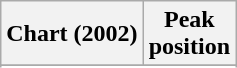<table class="wikitable sortable plainrowheaders" style="text-align:center">
<tr>
<th scope="col">Chart (2002)</th>
<th scope="col">Peak<br>position</th>
</tr>
<tr>
</tr>
<tr>
</tr>
</table>
